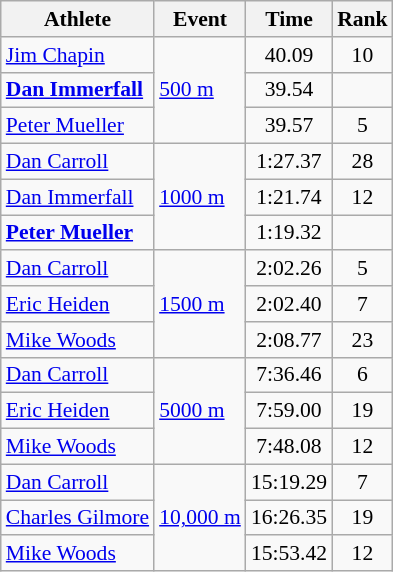<table class=wikitable style=font-size:90%;text-align:center>
<tr>
<th>Athlete</th>
<th>Event</th>
<th>Time</th>
<th>Rank</th>
</tr>
<tr>
<td align=left><a href='#'>Jim Chapin</a></td>
<td align=left rowspan=3><a href='#'>500 m</a></td>
<td align=center>40.09</td>
<td align=center>10</td>
</tr>
<tr>
<td align=left><strong><a href='#'>Dan Immerfall</a></strong></td>
<td align=center>39.54</td>
<td align=center></td>
</tr>
<tr>
<td align=left><a href='#'>Peter Mueller</a></td>
<td align=center>39.57</td>
<td align=center>5</td>
</tr>
<tr>
<td align=left><a href='#'>Dan Carroll</a></td>
<td align=left rowspan=3><a href='#'>1000 m</a></td>
<td align=center>1:27.37</td>
<td align=center>28</td>
</tr>
<tr>
<td align=left><a href='#'>Dan Immerfall</a></td>
<td align=center>1:21.74</td>
<td align=center>12</td>
</tr>
<tr>
<td align=left><strong><a href='#'>Peter Mueller</a></strong></td>
<td align=center>1:19.32 </td>
<td align=center></td>
</tr>
<tr>
<td align=left><a href='#'>Dan Carroll</a></td>
<td align=left rowspan=3><a href='#'>1500 m</a></td>
<td align=center>2:02.26</td>
<td align=center>5</td>
</tr>
<tr>
<td align=left><a href='#'>Eric Heiden</a></td>
<td align=center>2:02.40</td>
<td align=center>7</td>
</tr>
<tr>
<td align=left><a href='#'>Mike Woods</a></td>
<td align=center>2:08.77</td>
<td align=center>23</td>
</tr>
<tr>
<td align=left><a href='#'>Dan Carroll</a></td>
<td align=left rowspan=3><a href='#'>5000 m</a></td>
<td align=center>7:36.46</td>
<td align=center>6</td>
</tr>
<tr>
<td align=left><a href='#'>Eric Heiden</a></td>
<td align=center>7:59.00</td>
<td align=center>19</td>
</tr>
<tr>
<td align=left><a href='#'>Mike Woods</a></td>
<td align=center>7:48.08</td>
<td align=center>12</td>
</tr>
<tr>
<td align=left><a href='#'>Dan Carroll</a></td>
<td align=left rowspan=3><a href='#'>10,000 m</a></td>
<td align=center>15:19.29</td>
<td align=center>7</td>
</tr>
<tr>
<td align=left><a href='#'>Charles Gilmore</a></td>
<td align=center>16:26.35</td>
<td align=center>19</td>
</tr>
<tr>
<td align=left><a href='#'>Mike Woods</a></td>
<td align=center>15:53.42</td>
<td align=center>12</td>
</tr>
</table>
